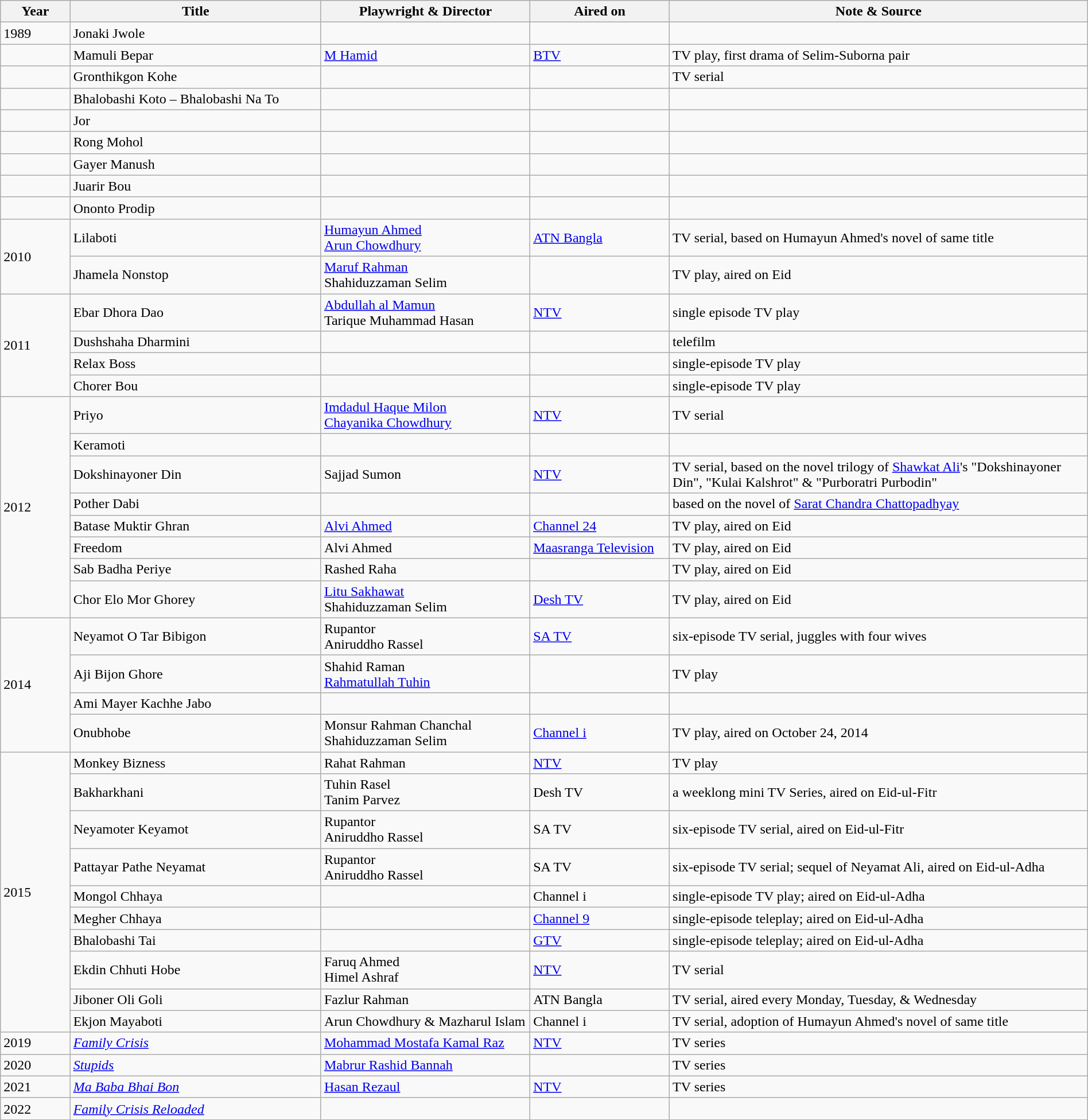<table class="wikitable" width= "100%">
<tr>
<th width= "5%">Year</th>
<th width= "18%">Title</th>
<th width= "15%">Playwright & Director</th>
<th width= "10%">Aired on</th>
<th width= "30%">Note & Source</th>
</tr>
<tr>
<td>1989</td>
<td>Jonaki Jwole</td>
<td></td>
<td></td>
<td></td>
</tr>
<tr>
<td></td>
<td>Mamuli Bepar</td>
<td><a href='#'>M Hamid</a></td>
<td><a href='#'>BTV</a></td>
<td>TV play, first drama of Selim-Suborna pair</td>
</tr>
<tr>
<td></td>
<td>Gronthikgon Kohe</td>
<td></td>
<td></td>
<td>TV serial</td>
</tr>
<tr>
<td></td>
<td>Bhalobashi Koto – Bhalobashi Na To</td>
<td></td>
<td></td>
<td></td>
</tr>
<tr>
<td></td>
<td>Jor</td>
<td></td>
<td></td>
<td></td>
</tr>
<tr>
<td></td>
<td>Rong Mohol</td>
<td></td>
<td></td>
<td></td>
</tr>
<tr>
<td></td>
<td>Gayer Manush</td>
<td></td>
<td></td>
<td></td>
</tr>
<tr>
<td></td>
<td>Juarir Bou</td>
<td></td>
<td></td>
<td></td>
</tr>
<tr>
<td></td>
<td>Ononto Prodip</td>
<td></td>
<td></td>
<td></td>
</tr>
<tr>
<td rowspan="2">2010</td>
<td>Lilaboti</td>
<td><a href='#'>Humayun Ahmed</a> <br> <a href='#'>Arun Chowdhury</a></td>
<td><a href='#'>ATN Bangla</a></td>
<td>TV serial, based on Humayun Ahmed's novel of same title</td>
</tr>
<tr>
<td>Jhamela Nonstop</td>
<td><a href='#'>Maruf Rahman</a> <br> Shahiduzzaman Selim</td>
<td></td>
<td>TV play, aired on Eid</td>
</tr>
<tr>
<td rowspan="4">2011</td>
<td>Ebar Dhora Dao</td>
<td><a href='#'>Abdullah al Mamun</a> <br> Tarique Muhammad Hasan</td>
<td><a href='#'>NTV</a></td>
<td>single episode TV play</td>
</tr>
<tr>
<td>Dushshaha Dharmini</td>
<td></td>
<td></td>
<td>telefilm</td>
</tr>
<tr>
<td>Relax Boss</td>
<td></td>
<td></td>
<td>single-episode TV play</td>
</tr>
<tr>
<td>Chorer Bou</td>
<td></td>
<td></td>
<td>single-episode TV play</td>
</tr>
<tr>
<td rowspan="8">2012</td>
<td>Priyo</td>
<td><a href='#'>Imdadul Haque Milon</a> <br> <a href='#'>Chayanika Chowdhury</a></td>
<td><a href='#'>NTV</a></td>
<td>TV serial</td>
</tr>
<tr>
<td>Keramoti</td>
<td></td>
<td></td>
<td></td>
</tr>
<tr>
<td>Dokshinayoner Din</td>
<td>Sajjad Sumon</td>
<td><a href='#'>NTV</a></td>
<td>TV serial, based on the novel trilogy of <a href='#'>Shawkat Ali</a>'s "Dokshinayoner Din", "Kulai Kalshrot" & "Purboratri Purbodin"</td>
</tr>
<tr>
<td>Pother Dabi</td>
<td></td>
<td></td>
<td>based on the novel of <a href='#'>Sarat Chandra Chattopadhyay</a></td>
</tr>
<tr>
<td>Batase Muktir Ghran</td>
<td><a href='#'>Alvi Ahmed</a></td>
<td><a href='#'>Channel 24</a></td>
<td>TV play, aired on Eid</td>
</tr>
<tr>
<td>Freedom</td>
<td>Alvi Ahmed</td>
<td><a href='#'>Maasranga Television</a></td>
<td>TV play, aired on Eid</td>
</tr>
<tr>
<td>Sab Badha Periye</td>
<td>Rashed Raha</td>
<td></td>
<td>TV play, aired on Eid</td>
</tr>
<tr>
<td>Chor Elo Mor Ghorey</td>
<td><a href='#'>Litu Sakhawat</a> <br> Shahiduzzaman Selim</td>
<td><a href='#'>Desh TV</a></td>
<td>TV play, aired on Eid</td>
</tr>
<tr>
<td rowspan="4">2014</td>
<td>Neyamot O Tar Bibigon</td>
<td>Rupantor <br> Aniruddho Rassel</td>
<td><a href='#'>SA TV</a></td>
<td>six-episode TV serial, juggles with four wives</td>
</tr>
<tr>
<td>Aji Bijon Ghore</td>
<td>Shahid Raman <br><a href='#'>Rahmatullah Tuhin</a></td>
<td></td>
<td>TV play</td>
</tr>
<tr>
<td>Ami Mayer Kachhe Jabo</td>
<td></td>
<td></td>
<td></td>
</tr>
<tr>
<td>Onubhobe</td>
<td>Monsur Rahman Chanchal<br> Shahiduzzaman Selim</td>
<td><a href='#'>Channel i</a></td>
<td>TV play, aired on October 24, 2014</td>
</tr>
<tr>
<td rowspan="10">2015</td>
<td>Monkey Bizness</td>
<td>Rahat Rahman</td>
<td><a href='#'>NTV</a></td>
<td>TV play</td>
</tr>
<tr>
<td>Bakharkhani</td>
<td>Tuhin Rasel<br> Tanim Parvez</td>
<td>Desh TV</td>
<td>a weeklong mini TV Series, aired on Eid-ul-Fitr</td>
</tr>
<tr>
<td>Neyamoter Keyamot</td>
<td>Rupantor <br> Aniruddho Rassel</td>
<td>SA TV</td>
<td>six-episode TV serial, aired on Eid-ul-Fitr</td>
</tr>
<tr>
<td>Pattayar Pathe Neyamat</td>
<td>Rupantor <br> Aniruddho Rassel</td>
<td>SA TV</td>
<td>six-episode TV serial; sequel of Neyamat Ali, aired on Eid-ul-Adha</td>
</tr>
<tr>
<td>Mongol Chhaya</td>
<td></td>
<td>Channel i</td>
<td>single-episode TV play; aired on Eid-ul-Adha</td>
</tr>
<tr>
<td>Megher Chhaya</td>
<td></td>
<td><a href='#'>Channel 9</a></td>
<td>single-episode teleplay; aired on Eid-ul-Adha</td>
</tr>
<tr>
<td>Bhalobashi Tai</td>
<td></td>
<td><a href='#'>GTV</a></td>
<td>single-episode teleplay; aired on Eid-ul-Adha</td>
</tr>
<tr>
<td>Ekdin Chhuti Hobe</td>
<td>Faruq Ahmed <br> Himel Ashraf</td>
<td><a href='#'>NTV</a></td>
<td>TV serial</td>
</tr>
<tr>
<td>Jiboner Oli Goli</td>
<td>Fazlur Rahman</td>
<td>ATN Bangla</td>
<td>TV serial, aired every Monday, Tuesday, & Wednesday</td>
</tr>
<tr>
<td>Ekjon Mayaboti</td>
<td>Arun Chowdhury & Mazharul Islam</td>
<td>Channel i</td>
<td>TV serial, adoption of Humayun Ahmed's novel of same title</td>
</tr>
<tr>
<td rowspan="1">2019</td>
<td><em><a href='#'>Family Crisis</a></em></td>
<td><a href='#'>Mohammad Mostafa Kamal Raz</a></td>
<td><a href='#'>NTV</a></td>
<td>TV series</td>
</tr>
<tr>
<td rowspan="1">2020</td>
<td><em><a href='#'>Stupids</a></em></td>
<td><a href='#'>Mabrur Rashid Bannah</a></td>
<td></td>
<td>TV series</td>
</tr>
<tr>
<td rowspan="1">2021</td>
<td><em><a href='#'>Ma Baba Bhai Bon</a></em></td>
<td><a href='#'>Hasan Rezaul</a></td>
<td><a href='#'>NTV</a></td>
<td>TV series</td>
</tr>
<tr>
<td rowspan="1">2022</td>
<td><em><a href='#'>Family Crisis Reloaded</a></em></td>
<td></td>
<td></td>
</tr>
</table>
